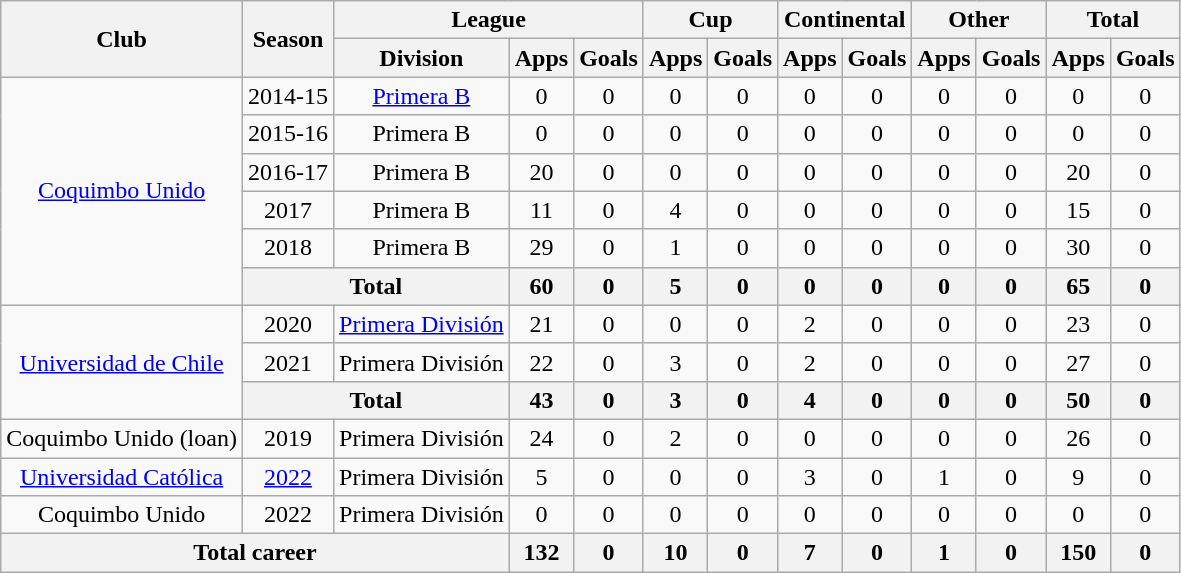<table class="wikitable" style="text-align: center">
<tr>
<th rowspan="2">Club</th>
<th rowspan="2">Season</th>
<th colspan="3">League</th>
<th colspan="2">Cup</th>
<th colspan="2">Continental</th>
<th colspan="2">Other</th>
<th colspan="2">Total</th>
</tr>
<tr>
<th>Division</th>
<th>Apps</th>
<th>Goals</th>
<th>Apps</th>
<th>Goals</th>
<th>Apps</th>
<th>Goals</th>
<th>Apps</th>
<th>Goals</th>
<th>Apps</th>
<th>Goals</th>
</tr>
<tr>
<td rowspan="6"><a href='#'>Coquimbo Unido</a></td>
<td>2014-15</td>
<td><a href='#'>Primera B</a></td>
<td>0</td>
<td>0</td>
<td>0</td>
<td>0</td>
<td>0</td>
<td>0</td>
<td>0</td>
<td>0</td>
<td>0</td>
<td>0</td>
</tr>
<tr>
<td>2015-16</td>
<td>Primera B</td>
<td>0</td>
<td>0</td>
<td>0</td>
<td>0</td>
<td>0</td>
<td>0</td>
<td>0</td>
<td>0</td>
<td>0</td>
<td>0</td>
</tr>
<tr>
<td>2016-17</td>
<td>Primera B</td>
<td>20</td>
<td>0</td>
<td>0</td>
<td>0</td>
<td>0</td>
<td>0</td>
<td>0</td>
<td>0</td>
<td>20</td>
<td>0</td>
</tr>
<tr>
<td>2017</td>
<td>Primera B</td>
<td>11</td>
<td>0</td>
<td>4</td>
<td>0</td>
<td>0</td>
<td>0</td>
<td>0</td>
<td>0</td>
<td>15</td>
<td>0</td>
</tr>
<tr>
<td>2018</td>
<td>Primera B</td>
<td>29</td>
<td>0</td>
<td>1</td>
<td>0</td>
<td>0</td>
<td>0</td>
<td>0</td>
<td>0</td>
<td>30</td>
<td>0</td>
</tr>
<tr>
<th colspan="2">Total</th>
<th>60</th>
<th>0</th>
<th>5</th>
<th>0</th>
<th>0</th>
<th>0</th>
<th>0</th>
<th>0</th>
<th>65</th>
<th>0</th>
</tr>
<tr>
<td rowspan="3"><a href='#'>Universidad de Chile</a></td>
<td>2020</td>
<td><a href='#'>Primera División</a></td>
<td>21</td>
<td>0</td>
<td>0</td>
<td>0</td>
<td>2</td>
<td>0</td>
<td>0</td>
<td>0</td>
<td>23</td>
<td>0</td>
</tr>
<tr>
<td>2021</td>
<td>Primera División</td>
<td>22</td>
<td>0</td>
<td>3</td>
<td>0</td>
<td>2</td>
<td>0</td>
<td>0</td>
<td>0</td>
<td>27</td>
<td>0</td>
</tr>
<tr>
<th colspan="2">Total</th>
<th>43</th>
<th>0</th>
<th>3</th>
<th>0</th>
<th>4</th>
<th>0</th>
<th>0</th>
<th>0</th>
<th>50</th>
<th>0</th>
</tr>
<tr>
<td>Coquimbo Unido (loan)</td>
<td>2019</td>
<td>Primera División</td>
<td>24</td>
<td>0</td>
<td>2</td>
<td>0</td>
<td>0</td>
<td>0</td>
<td>0</td>
<td>0</td>
<td>26</td>
<td>0</td>
</tr>
<tr>
<td><a href='#'>Universidad Católica</a></td>
<td><a href='#'>2022</a></td>
<td>Primera División</td>
<td>5</td>
<td>0</td>
<td>0</td>
<td>0</td>
<td>3</td>
<td>0</td>
<td>1</td>
<td>0</td>
<td>9</td>
<td>0</td>
</tr>
<tr>
<td>Coquimbo Unido</td>
<td>2022</td>
<td>Primera División</td>
<td>0</td>
<td>0</td>
<td>0</td>
<td>0</td>
<td>0</td>
<td>0</td>
<td>0</td>
<td>0</td>
<td>0</td>
<td>0</td>
</tr>
<tr>
<th colspan="3">Total career</th>
<th>132</th>
<th>0</th>
<th>10</th>
<th>0</th>
<th>7</th>
<th>0</th>
<th>1</th>
<th>0</th>
<th>150</th>
<th>0</th>
</tr>
</table>
